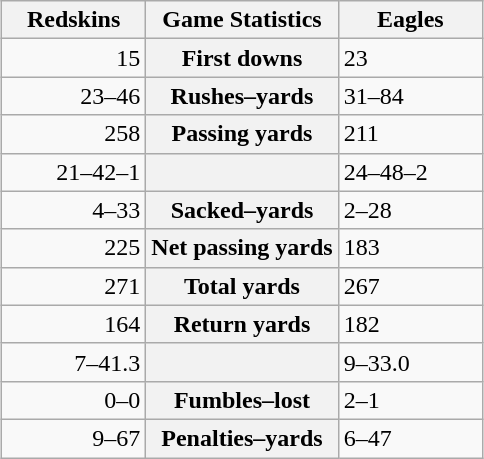<table class="wikitable" style="margin: 1em auto 1em auto">
<tr>
<th style="width:30%;">Redskins</th>
<th style="width:40%;">Game Statistics</th>
<th style="width:30%;">Eagles</th>
</tr>
<tr>
<td style="text-align:right;">15</td>
<th>First downs</th>
<td>23</td>
</tr>
<tr>
<td style="text-align:right;">23–46</td>
<th>Rushes–yards</th>
<td>31–84</td>
</tr>
<tr>
<td style="text-align:right;">258</td>
<th>Passing yards</th>
<td>211</td>
</tr>
<tr>
<td style="text-align:right;">21–42–1</td>
<th></th>
<td>24–48–2</td>
</tr>
<tr>
<td style="text-align:right;">4–33</td>
<th>Sacked–yards</th>
<td>2–28</td>
</tr>
<tr>
<td style="text-align:right;">225</td>
<th>Net passing yards</th>
<td>183</td>
</tr>
<tr>
<td style="text-align:right;">271</td>
<th>Total yards</th>
<td>267</td>
</tr>
<tr>
<td style="text-align:right;">164</td>
<th>Return yards</th>
<td>182</td>
</tr>
<tr>
<td style="text-align:right;">7–41.3</td>
<th></th>
<td>9–33.0</td>
</tr>
<tr>
<td style="text-align:right;">0–0</td>
<th>Fumbles–lost</th>
<td>2–1</td>
</tr>
<tr>
<td style="text-align:right;">9–67</td>
<th>Penalties–yards</th>
<td>6–47</td>
</tr>
</table>
